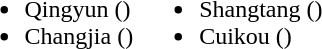<table>
<tr>
<td valign="top"><br><ul><li>Qingyun ()</li><li>Changjia ()</li></ul></td>
<td valign="top"><br><ul><li>Shangtang ()</li><li>Cuikou ()</li></ul></td>
</tr>
</table>
